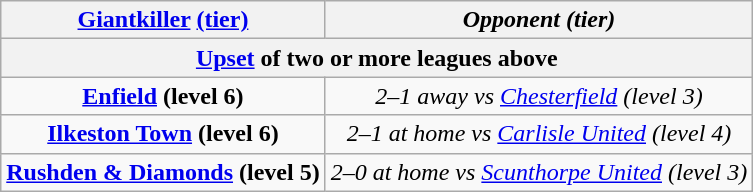<table class="wikitable" style="text-align:center;">
<tr>
<th scope="col"><a href='#'>Giantkiller</a> <a href='#'>(tier)</a></th>
<th scope="col"><em>Opponent (tier)</em></th>
</tr>
<tr>
<th colspan="2"><a href='#'>Upset</a> of two or more leagues above</th>
</tr>
<tr>
<td><strong><a href='#'>Enfield</a> (level 6)</strong></td>
<td><em>2–1 away vs <a href='#'>Chesterfield</a> (level 3)</em></td>
</tr>
<tr>
<td><strong> <a href='#'>Ilkeston Town</a> (level 6)</strong></td>
<td><em>2–1 at home vs <a href='#'>Carlisle United</a> (level 4)</em></td>
</tr>
<tr>
<td><strong> <a href='#'>Rushden & Diamonds</a> (level 5)</strong></td>
<td><em>2–0 at home vs <a href='#'>Scunthorpe United</a> (level 3)</em></td>
</tr>
</table>
